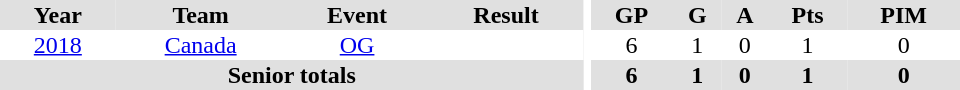<table border="0" cellpadding="1" cellspacing="0" ID="Table3" style="text-align:center; width:40em">
<tr ALIGN="center" bgcolor="#e0e0e0">
<th>Year</th>
<th>Team</th>
<th>Event</th>
<th>Result</th>
<th rowspan="99" bgcolor="#ffffff"></th>
<th>GP</th>
<th>G</th>
<th>A</th>
<th>Pts</th>
<th>PIM</th>
</tr>
<tr>
<td><a href='#'>2018</a></td>
<td><a href='#'>Canada</a></td>
<td><a href='#'>OG</a></td>
<td></td>
<td>6</td>
<td>1</td>
<td>0</td>
<td>1</td>
<td>0</td>
</tr>
<tr bgcolor="#e0e0e0">
<th colspan="4">Senior totals</th>
<th>6</th>
<th>1</th>
<th>0</th>
<th>1</th>
<th>0</th>
</tr>
</table>
